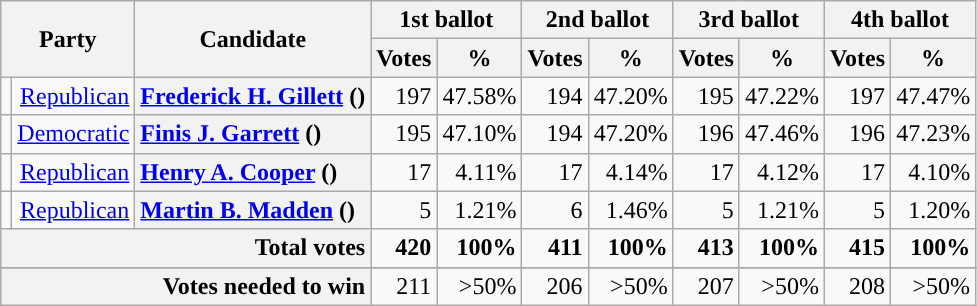<table class="wikitable plainrowheaders" style="text-align: right;">
<tr>
<th colspan="2" rowspan="2" scope="col">Party</th>
<th rowspan="2" scope="col">Candidate</th>
<th colspan="2" scope="col">1st ballot</th>
<th colspan="2" scope="col">2nd ballot</th>
<th colspan="2" scope="col">3rd ballot</th>
<th colspan="2" scope="col">4th ballot</th>
</tr>
<tr>
<th scope="col">Votes</th>
<th scope="col">%</th>
<th scope="col">Votes</th>
<th scope="col">%</th>
<th scope="col">Votes</th>
<th scope="col">%</th>
<th scope="col">Votes</th>
<th scope="col">%</th>
</tr>
<tr>
<td style="background-color:"></td>
<td><a href='#'>Republican</a></td>
<th scope="row" style="text-align: left;"><a href='#'>Frederick H. Gillett</a> ()</th>
<td>197</td>
<td>47.58%</td>
<td>194</td>
<td>47.20%</td>
<td>195</td>
<td>47.22%</td>
<td>197</td>
<td>47.47%</td>
</tr>
<tr>
<td style="background-color:"></td>
<td><a href='#'>Democratic</a></td>
<th scope="row" style="text-align: left;"><a href='#'>Finis J. Garrett</a> ()</th>
<td>195</td>
<td>47.10%</td>
<td>194</td>
<td>47.20%</td>
<td>196</td>
<td>47.46%</td>
<td>196</td>
<td>47.23%</td>
</tr>
<tr>
<td style="background-color:"></td>
<td><a href='#'>Republican</a></td>
<th scope="row" style="text-align: left;"><a href='#'>Henry A. Cooper</a> ()</th>
<td>17</td>
<td>4.11%</td>
<td>17</td>
<td>4.14%</td>
<td>17</td>
<td>4.12%</td>
<td>17</td>
<td>4.10%</td>
</tr>
<tr>
<td style="background-color:"></td>
<td><a href='#'>Republican</a></td>
<th scope="row" style="text-align: left;"><a href='#'>Martin B. Madden</a> ()</th>
<td>5</td>
<td>1.21%</td>
<td>6</td>
<td>1.46%</td>
<td>5</td>
<td>1.21%</td>
<td>5</td>
<td>1.20%</td>
</tr>
<tr>
<th colspan="3" scope="row" style="text-align: right;">Total votes</th>
<td><strong>420</strong></td>
<td><strong>100%</strong></td>
<td><strong>411</strong></td>
<td><strong>100%</strong></td>
<td><strong>413</strong></td>
<td><strong>100%</strong></td>
<td><strong>415</strong></td>
<td><strong>100%</strong></td>
</tr>
<tr>
</tr>
<tr>
<th colspan="3" scope="row" style="text-align: right;">Votes needed to win</th>
<td>211</td>
<td>>50%</td>
<td>206</td>
<td>>50%</td>
<td>207</td>
<td>>50%</td>
<td>208</td>
<td>>50%</td>
</tr>
</table>
